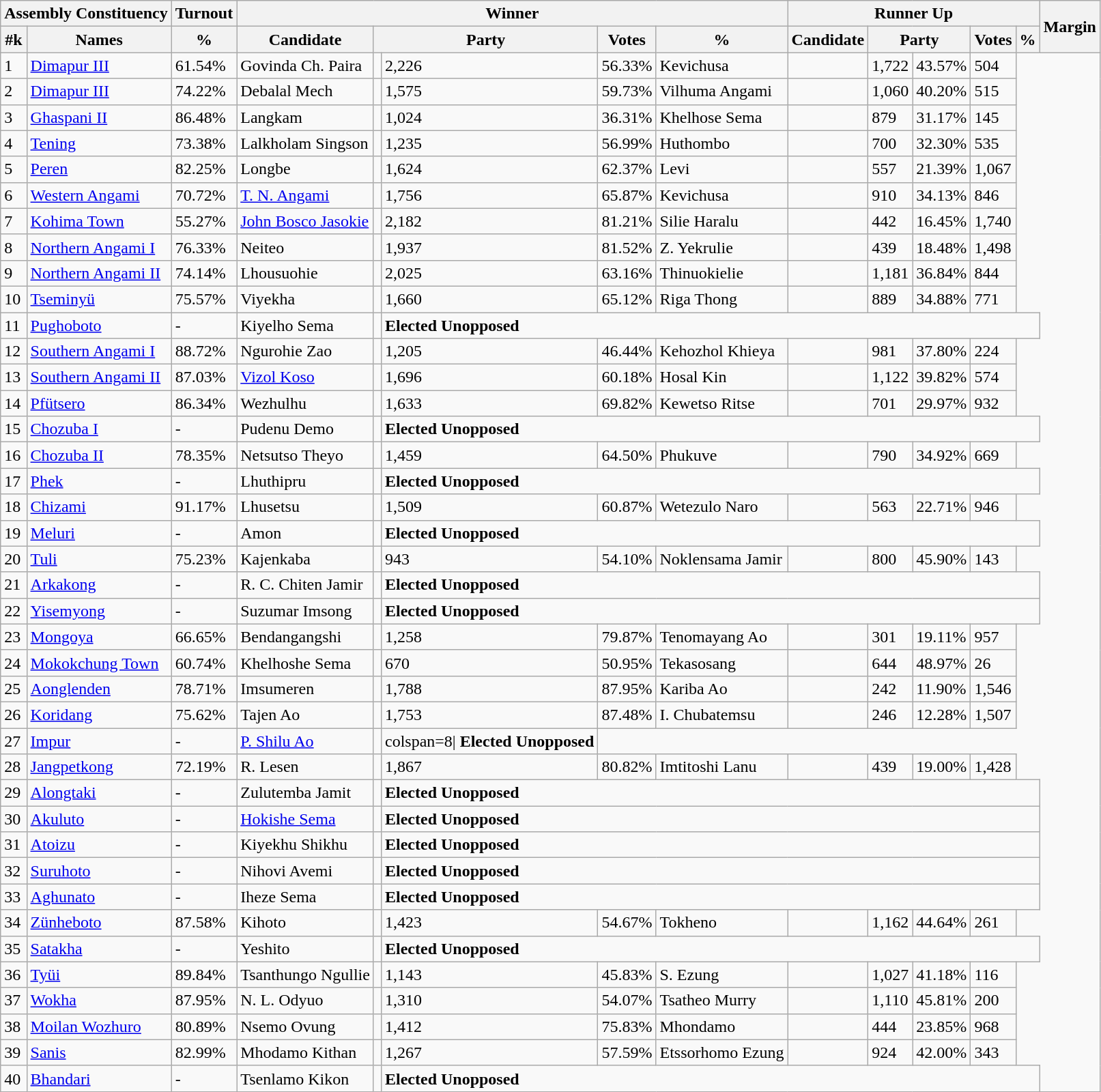<table class="wikitable sortable">
<tr>
<th colspan="2">Assembly Constituency</th>
<th>Turnout</th>
<th colspan="5">Winner</th>
<th colspan="5">Runner Up</th>
<th rowspan="2" data-sort-type=number>Margin</th>
</tr>
<tr>
<th>#k</th>
<th>Names</th>
<th>%</th>
<th>Candidate</th>
<th colspan="2">Party</th>
<th data-sort-type=number>Votes</th>
<th>%</th>
<th>Candidate</th>
<th colspan="2">Party</th>
<th data-sort-type=number>Votes</th>
<th>%</th>
</tr>
<tr>
<td>1</td>
<td><a href='#'>Dimapur III</a></td>
<td>61.54%</td>
<td>Govinda Ch. Paira</td>
<td></td>
<td>2,226</td>
<td>56.33%</td>
<td>Kevichusa</td>
<td></td>
<td>1,722</td>
<td>43.57%</td>
<td>504</td>
</tr>
<tr>
<td>2</td>
<td><a href='#'>Dimapur III</a></td>
<td>74.22%</td>
<td>Debalal Mech</td>
<td></td>
<td>1,575</td>
<td>59.73%</td>
<td>Vilhuma Angami</td>
<td></td>
<td>1,060</td>
<td>40.20%</td>
<td>515</td>
</tr>
<tr>
<td>3</td>
<td><a href='#'>Ghaspani II</a></td>
<td>86.48%</td>
<td>Langkam</td>
<td></td>
<td>1,024</td>
<td>36.31%</td>
<td>Khelhose Sema</td>
<td></td>
<td>879</td>
<td>31.17%</td>
<td>145</td>
</tr>
<tr>
<td>4</td>
<td><a href='#'>Tening</a></td>
<td>73.38%</td>
<td>Lalkholam Singson</td>
<td></td>
<td>1,235</td>
<td>56.99%</td>
<td>Huthombo</td>
<td></td>
<td>700</td>
<td>32.30%</td>
<td>535</td>
</tr>
<tr>
<td>5</td>
<td><a href='#'>Peren</a></td>
<td>82.25%</td>
<td>Longbe</td>
<td></td>
<td>1,624</td>
<td>62.37%</td>
<td>Levi</td>
<td></td>
<td>557</td>
<td>21.39%</td>
<td>1,067</td>
</tr>
<tr>
<td>6</td>
<td><a href='#'>Western Angami</a></td>
<td>70.72%</td>
<td><a href='#'>T. N. Angami</a></td>
<td></td>
<td>1,756</td>
<td>65.87%</td>
<td>Kevichusa</td>
<td></td>
<td>910</td>
<td>34.13%</td>
<td>846</td>
</tr>
<tr>
<td>7</td>
<td><a href='#'>Kohima Town</a></td>
<td>55.27%</td>
<td><a href='#'>John Bosco Jasokie</a></td>
<td></td>
<td>2,182</td>
<td>81.21%</td>
<td>Silie Haralu</td>
<td></td>
<td>442</td>
<td>16.45%</td>
<td>1,740</td>
</tr>
<tr>
<td>8</td>
<td><a href='#'>Northern Angami I</a></td>
<td>76.33%</td>
<td>Neiteo</td>
<td></td>
<td>1,937</td>
<td>81.52%</td>
<td>Z. Yekrulie</td>
<td></td>
<td>439</td>
<td>18.48%</td>
<td>1,498</td>
</tr>
<tr>
<td>9</td>
<td><a href='#'>Northern Angami II</a></td>
<td>74.14%</td>
<td>Lhousuohie</td>
<td></td>
<td>2,025</td>
<td>63.16%</td>
<td>Thinuokielie</td>
<td></td>
<td>1,181</td>
<td>36.84%</td>
<td>844</td>
</tr>
<tr>
<td>10</td>
<td><a href='#'>Tseminyü</a></td>
<td>75.57%</td>
<td>Viyekha</td>
<td></td>
<td>1,660</td>
<td>65.12%</td>
<td>Riga Thong</td>
<td></td>
<td>889</td>
<td>34.88%</td>
<td>771</td>
</tr>
<tr>
<td>11</td>
<td><a href='#'>Pughoboto</a></td>
<td>-</td>
<td>Kiyelho Sema</td>
<td></td>
<td colspan=8><strong>Elected Unopposed</strong></td>
</tr>
<tr>
<td>12</td>
<td><a href='#'>Southern Angami I</a></td>
<td>88.72%</td>
<td>Ngurohie Zao</td>
<td></td>
<td>1,205</td>
<td>46.44%</td>
<td>Kehozhol Khieya</td>
<td></td>
<td>981</td>
<td>37.80%</td>
<td>224</td>
</tr>
<tr>
<td>13</td>
<td><a href='#'>Southern Angami II</a></td>
<td>87.03%</td>
<td><a href='#'>Vizol Koso</a></td>
<td></td>
<td>1,696</td>
<td>60.18%</td>
<td>Hosal Kin</td>
<td></td>
<td>1,122</td>
<td>39.82%</td>
<td>574</td>
</tr>
<tr>
<td>14</td>
<td><a href='#'>Pfütsero</a></td>
<td>86.34%</td>
<td>Wezhulhu</td>
<td></td>
<td>1,633</td>
<td>69.82%</td>
<td>Kewetso Ritse</td>
<td></td>
<td>701</td>
<td>29.97%</td>
<td>932</td>
</tr>
<tr>
<td>15</td>
<td><a href='#'>Chozuba I</a></td>
<td>-</td>
<td>Pudenu Demo</td>
<td></td>
<td colspan=8><strong>Elected Unopposed</strong></td>
</tr>
<tr>
<td>16</td>
<td><a href='#'>Chozuba II</a></td>
<td>78.35%</td>
<td>Netsutso Theyo</td>
<td></td>
<td>1,459</td>
<td>64.50%</td>
<td>Phukuve</td>
<td></td>
<td>790</td>
<td>34.92%</td>
<td>669</td>
</tr>
<tr>
<td>17</td>
<td><a href='#'>Phek</a></td>
<td>-</td>
<td>Lhuthipru</td>
<td></td>
<td colspan=8><strong>Elected Unopposed</strong></td>
</tr>
<tr>
<td>18</td>
<td><a href='#'>Chizami</a></td>
<td>91.17%</td>
<td>Lhusetsu</td>
<td></td>
<td>1,509</td>
<td>60.87%</td>
<td>Wetezulo Naro</td>
<td></td>
<td>563</td>
<td>22.71%</td>
<td>946</td>
</tr>
<tr>
<td>19</td>
<td><a href='#'>Meluri</a></td>
<td>-</td>
<td>Amon</td>
<td></td>
<td colspan=8><strong>Elected Unopposed</strong></td>
</tr>
<tr>
<td>20</td>
<td><a href='#'>Tuli</a></td>
<td>75.23%</td>
<td>Kajenkaba</td>
<td></td>
<td>943</td>
<td>54.10%</td>
<td>Noklensama Jamir</td>
<td></td>
<td>800</td>
<td>45.90%</td>
<td>143</td>
</tr>
<tr>
<td>21</td>
<td><a href='#'>Arkakong</a></td>
<td>-</td>
<td>R. C. Chiten Jamir</td>
<td></td>
<td colspan=8><strong>Elected Unopposed</strong></td>
</tr>
<tr>
<td>22</td>
<td><a href='#'>Yisemyong</a></td>
<td>-</td>
<td>Suzumar Imsong</td>
<td></td>
<td colspan=8><strong>Elected Unopposed</strong></td>
</tr>
<tr>
<td>23</td>
<td><a href='#'>Mongoya</a></td>
<td>66.65%</td>
<td>Bendangangshi</td>
<td></td>
<td>1,258</td>
<td>79.87%</td>
<td>Tenomayang Ao</td>
<td></td>
<td>301</td>
<td>19.11%</td>
<td>957</td>
</tr>
<tr>
<td>24</td>
<td><a href='#'>Mokokchung Town</a></td>
<td>60.74%</td>
<td>Khelhoshe Sema</td>
<td></td>
<td>670</td>
<td>50.95%</td>
<td>Tekasosang</td>
<td></td>
<td>644</td>
<td>48.97%</td>
<td>26</td>
</tr>
<tr>
<td>25</td>
<td><a href='#'>Aonglenden</a></td>
<td>78.71%</td>
<td>Imsumeren</td>
<td></td>
<td>1,788</td>
<td>87.95%</td>
<td>Kariba Ao</td>
<td></td>
<td>242</td>
<td>11.90%</td>
<td>1,546</td>
</tr>
<tr>
<td>26</td>
<td><a href='#'>Koridang</a></td>
<td>75.62%</td>
<td>Tajen Ao</td>
<td></td>
<td>1,753</td>
<td>87.48%</td>
<td>I. Chubatemsu</td>
<td></td>
<td>246</td>
<td>12.28%</td>
<td>1,507</td>
</tr>
<tr>
<td>27</td>
<td><a href='#'>Impur</a></td>
<td>-</td>
<td><a href='#'>P. Shilu Ao</a></td>
<td></td>
<td>colspan=8| <strong>Elected Unopposed</strong></td>
</tr>
<tr>
<td>28</td>
<td><a href='#'>Jangpetkong</a></td>
<td>72.19%</td>
<td>R. Lesen</td>
<td></td>
<td>1,867</td>
<td>80.82%</td>
<td>Imtitoshi Lanu</td>
<td></td>
<td>439</td>
<td>19.00%</td>
<td>1,428</td>
</tr>
<tr>
<td>29</td>
<td><a href='#'>Alongtaki</a></td>
<td>-</td>
<td>Zulutemba Jamit</td>
<td></td>
<td colspan=8><strong>Elected Unopposed</strong></td>
</tr>
<tr>
<td>30</td>
<td><a href='#'>Akuluto</a></td>
<td>-</td>
<td><a href='#'>Hokishe Sema</a></td>
<td></td>
<td colspan=8><strong>Elected Unopposed</strong></td>
</tr>
<tr>
<td>31</td>
<td><a href='#'>Atoizu</a></td>
<td>-</td>
<td>Kiyekhu Shikhu</td>
<td></td>
<td colspan=8><strong>Elected Unopposed</strong></td>
</tr>
<tr>
<td>32</td>
<td><a href='#'>Suruhoto</a></td>
<td>-</td>
<td>Nihovi Avemi</td>
<td></td>
<td colspan=8><strong>Elected Unopposed</strong></td>
</tr>
<tr>
<td>33</td>
<td><a href='#'>Aghunato</a></td>
<td>-</td>
<td>Iheze Sema</td>
<td></td>
<td colspan=8><strong>Elected Unopposed</strong></td>
</tr>
<tr>
<td>34</td>
<td><a href='#'>Zünheboto</a></td>
<td>87.58%</td>
<td>Kihoto</td>
<td></td>
<td>1,423</td>
<td>54.67%</td>
<td>Tokheno</td>
<td></td>
<td>1,162</td>
<td>44.64%</td>
<td>261</td>
</tr>
<tr>
<td>35</td>
<td><a href='#'>Satakha</a></td>
<td>-</td>
<td>Yeshito</td>
<td></td>
<td colspan=8><strong>Elected Unopposed</strong></td>
</tr>
<tr>
<td>36</td>
<td><a href='#'>Tyüi</a></td>
<td>89.84%</td>
<td>Tsanthungo Ngullie</td>
<td></td>
<td>1,143</td>
<td>45.83%</td>
<td>S. Ezung</td>
<td></td>
<td>1,027</td>
<td>41.18%</td>
<td>116</td>
</tr>
<tr>
<td>37</td>
<td><a href='#'>Wokha</a></td>
<td>87.95%</td>
<td>N. L. Odyuo</td>
<td></td>
<td>1,310</td>
<td>54.07%</td>
<td>Tsatheo Murry</td>
<td></td>
<td>1,110</td>
<td>45.81%</td>
<td>200</td>
</tr>
<tr>
<td>38</td>
<td><a href='#'>Moilan Wozhuro</a></td>
<td>80.89%</td>
<td>Nsemo Ovung</td>
<td></td>
<td>1,412</td>
<td>75.83%</td>
<td>Mhondamo</td>
<td></td>
<td>444</td>
<td>23.85%</td>
<td>968</td>
</tr>
<tr>
<td>39</td>
<td><a href='#'>Sanis</a></td>
<td>82.99%</td>
<td>Mhodamo Kithan</td>
<td></td>
<td>1,267</td>
<td>57.59%</td>
<td>Etssorhomo Ezung</td>
<td></td>
<td>924</td>
<td>42.00%</td>
<td>343</td>
</tr>
<tr>
<td>40</td>
<td><a href='#'>Bhandari</a></td>
<td>-</td>
<td>Tsenlamo Kikon</td>
<td></td>
<td colspan=8><strong>Elected Unopposed</strong></td>
</tr>
</table>
